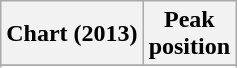<table class="wikitable sortable plainrowheaders" style="text-align:center">
<tr>
<th>Chart (2013)</th>
<th>Peak<br>position</th>
</tr>
<tr>
</tr>
<tr>
</tr>
<tr>
</tr>
<tr>
</tr>
</table>
